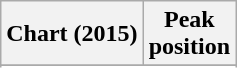<table class="wikitable sortable plainrowheaders">
<tr>
<th>Chart (2015)</th>
<th>Peak<br>position</th>
</tr>
<tr>
</tr>
<tr>
</tr>
<tr>
</tr>
<tr>
</tr>
<tr>
</tr>
</table>
